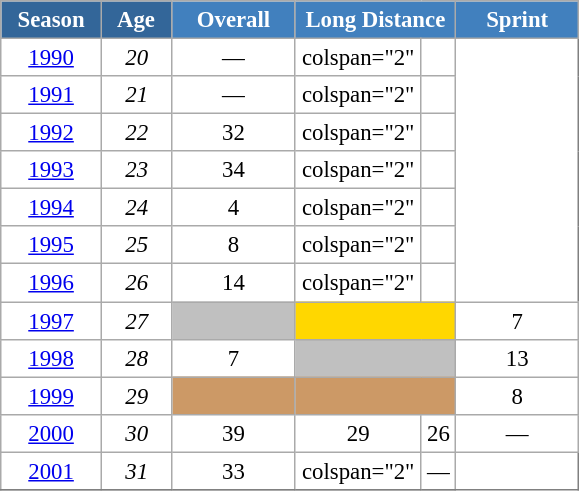<table class="wikitable" style="font-size:95%; text-align:center; border:grey solid 1px; border-collapse:collapse; background:#ffffff;">
<tr>
<th style="background-color:#369; color:white; width:60px;"> Season </th>
<th style="background-color:#369; color:white; width:40px;"> Age </th>
<th style="background-color:#4180be; color:white; width:75px;">Overall</th>
<th style="background-color:#4180be; color:white; width:100px;" colspan="2">Long Distance</th>
<th style="background-color:#4180be; color:white; width:75px;">Sprint</th>
</tr>
<tr>
<td><a href='#'>1990</a></td>
<td><em>20</em></td>
<td>—</td>
<td>colspan="2" </td>
<td></td>
</tr>
<tr>
<td><a href='#'>1991</a></td>
<td><em>21</em></td>
<td>—</td>
<td>colspan="2" </td>
<td></td>
</tr>
<tr>
<td><a href='#'>1992</a></td>
<td><em>22</em></td>
<td>32</td>
<td>colspan="2" </td>
<td></td>
</tr>
<tr>
<td><a href='#'>1993</a></td>
<td><em>23</em></td>
<td>34</td>
<td>colspan="2" </td>
<td></td>
</tr>
<tr>
<td><a href='#'>1994</a></td>
<td><em>24</em></td>
<td>4</td>
<td>colspan="2" </td>
<td></td>
</tr>
<tr>
<td><a href='#'>1995</a></td>
<td><em>25</em></td>
<td>8</td>
<td>colspan="2" </td>
<td></td>
</tr>
<tr>
<td><a href='#'>1996</a></td>
<td><em>26</em></td>
<td>14</td>
<td>colspan="2" </td>
<td></td>
</tr>
<tr>
<td><a href='#'>1997</a></td>
<td><em>27</em></td>
<td style="background:silver;"></td>
<td colspan="2" style="background:gold;"></td>
<td>7</td>
</tr>
<tr>
<td><a href='#'>1998</a></td>
<td><em>28</em></td>
<td>7</td>
<td colspan="2" style="background:silver;"></td>
<td>13</td>
</tr>
<tr>
<td><a href='#'>1999</a></td>
<td><em>29</em></td>
<td style="background:#c96;"></td>
<td colspan="2" style="background:#c96;"></td>
<td>8</td>
</tr>
<tr>
<td><a href='#'>2000</a></td>
<td><em>30</em></td>
<td>39</td>
<td>29</td>
<td>26</td>
<td>—</td>
</tr>
<tr>
<td><a href='#'>2001</a></td>
<td><em>31</em></td>
<td>33</td>
<td>colspan="2" </td>
<td>—</td>
</tr>
<tr>
</tr>
</table>
